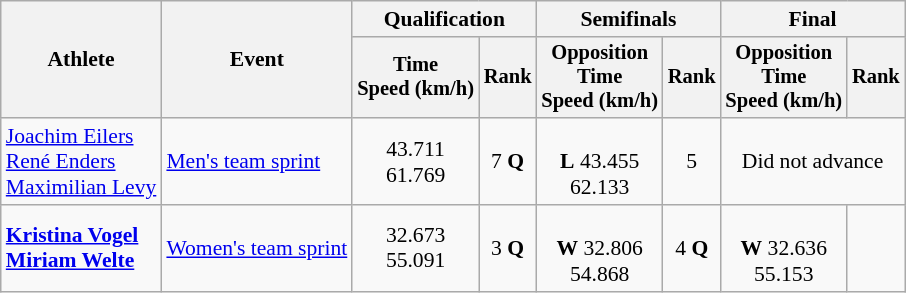<table class="wikitable" style="font-size:90%">
<tr>
<th rowspan="2">Athlete</th>
<th rowspan="2">Event</th>
<th colspan=2>Qualification</th>
<th colspan=2>Semifinals</th>
<th colspan=2>Final</th>
</tr>
<tr style="font-size:95%">
<th>Time<br>Speed (km/h)</th>
<th>Rank</th>
<th>Opposition<br>Time<br>Speed (km/h)</th>
<th>Rank</th>
<th>Opposition<br>Time<br>Speed (km/h)</th>
<th>Rank</th>
</tr>
<tr align=center>
<td align=left><a href='#'>Joachim Eilers</a><br><a href='#'>René Enders</a><br><a href='#'>Maximilian Levy</a></td>
<td align=left><a href='#'>Men's team sprint</a></td>
<td>43.711<br>61.769</td>
<td>7 <strong>Q</strong></td>
<td><br><strong>L</strong> 43.455<br>62.133</td>
<td>5</td>
<td colspan=2>Did not advance</td>
</tr>
<tr align=center>
<td align=left><strong><a href='#'>Kristina Vogel</a><br><a href='#'>Miriam Welte</a></strong></td>
<td align=left><a href='#'>Women's team sprint</a></td>
<td>32.673<br>55.091</td>
<td>3 <strong>Q</strong></td>
<td><br><strong>W</strong> 32.806<br>54.868</td>
<td>4 <strong>Q</strong></td>
<td><br><strong>W</strong> 32.636<br>55.153</td>
<td></td>
</tr>
</table>
